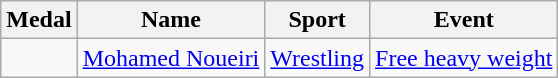<table class="wikitable sortable">
<tr>
<th>Medal</th>
<th>Name</th>
<th>Sport</th>
<th>Event</th>
</tr>
<tr>
<td></td>
<td><a href='#'>Mohamed Noueiri</a></td>
<td> <a href='#'>Wrestling</a></td>
<td><a href='#'>Free heavy weight</a></td>
</tr>
</table>
